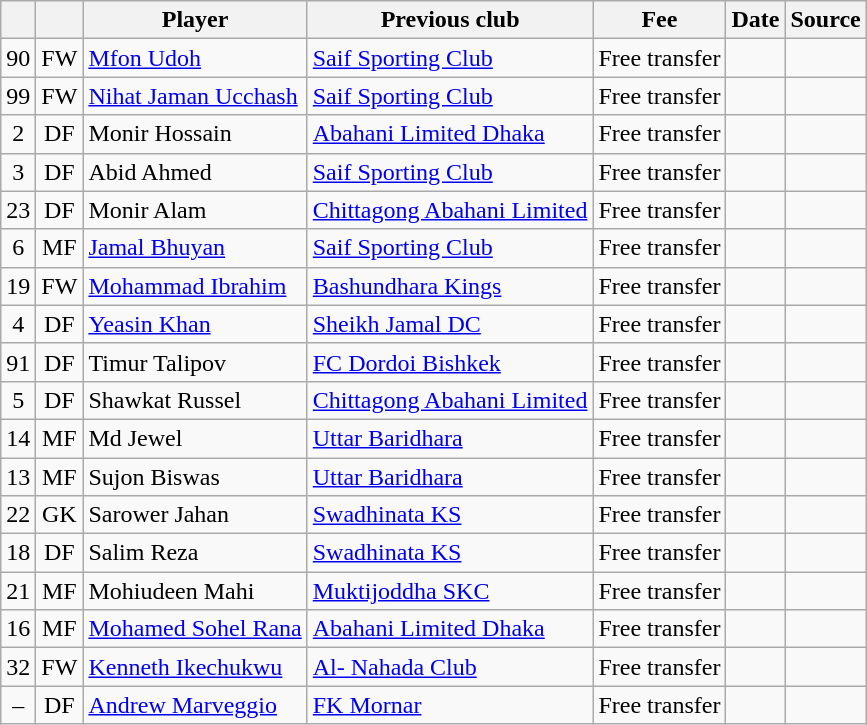<table class="wikitable plainrowheaders sortable" style="text-align:center">
<tr>
<th></th>
<th></th>
<th>Player</th>
<th>Previous club</th>
<th>Fee</th>
<th>Date</th>
<th>Source</th>
</tr>
<tr>
<td align="center">90</td>
<td align="center">FW</td>
<td align="left"> <a href='#'>Mfon Udoh</a></td>
<td align="left"> <a href='#'>Saif Sporting Club</a></td>
<td align="center">Free transfer</td>
<td></td>
<td></td>
</tr>
<tr>
<td align="center">99</td>
<td align="center">FW</td>
<td align="left"> <a href='#'>Nihat Jaman Ucchash</a></td>
<td align="left"> <a href='#'>Saif Sporting Club</a></td>
<td align="center">Free transfer</td>
<td></td>
<td></td>
</tr>
<tr>
<td align="center">2</td>
<td align="center">DF</td>
<td align="left"> Monir Hossain</td>
<td align="left"> <a href='#'>Abahani Limited Dhaka</a></td>
<td align="center">Free transfer</td>
<td></td>
<td></td>
</tr>
<tr>
<td align="center">3</td>
<td align="center">DF</td>
<td align="left">  Abid Ahmed</td>
<td align="left"> <a href='#'>Saif Sporting Club</a></td>
<td align="center">Free transfer</td>
<td></td>
<td></td>
</tr>
<tr>
<td align="center">23</td>
<td align="center">DF</td>
<td align="left"> Monir Alam</td>
<td align="left"> <a href='#'>Chittagong Abahani Limited</a></td>
<td align="center">Free transfer</td>
<td></td>
<td></td>
</tr>
<tr>
<td align="center">6</td>
<td align="center">MF</td>
<td align="left"> <a href='#'>Jamal Bhuyan</a></td>
<td align="left"> <a href='#'>Saif Sporting Club</a></td>
<td align="center">Free transfer</td>
<td></td>
<td></td>
</tr>
<tr>
<td align="center">19</td>
<td align="center">FW</td>
<td align="left"> <a href='#'>Mohammad Ibrahim</a></td>
<td align="left"> <a href='#'>Bashundhara Kings</a></td>
<td align="center">Free transfer</td>
<td></td>
<td></td>
</tr>
<tr>
<td align="center">4</td>
<td align="center">DF</td>
<td align="left"> <a href='#'>Yeasin Khan</a></td>
<td align="left"> <a href='#'>Sheikh Jamal DC</a></td>
<td align="center">Free transfer</td>
<td></td>
<td></td>
</tr>
<tr>
<td align="center">91</td>
<td align="center">DF</td>
<td align="left">  Timur Talipov</td>
<td align="left"> <a href='#'>FC Dordoi Bishkek</a></td>
<td align="center">Free transfer</td>
<td></td>
<td></td>
</tr>
<tr>
<td align="center">5</td>
<td align="center">DF</td>
<td align="left">  Shawkat Russel</td>
<td align="left"> <a href='#'>Chittagong Abahani Limited</a></td>
<td align="center">Free transfer</td>
<td></td>
<td></td>
</tr>
<tr>
<td align="center">14</td>
<td align="center">MF</td>
<td align="left">  Md Jewel</td>
<td align="left"> <a href='#'>Uttar Baridhara</a></td>
<td align="center">Free transfer</td>
<td></td>
<td></td>
</tr>
<tr>
<td align="center">13</td>
<td align="center">MF</td>
<td align="left">  Sujon Biswas</td>
<td align="left"> <a href='#'>Uttar Baridhara</a></td>
<td align="center">Free transfer</td>
<td></td>
<td></td>
</tr>
<tr>
<td align="center">22</td>
<td align="center">GK</td>
<td align="left">  Sarower Jahan</td>
<td align="left"> <a href='#'>Swadhinata KS</a></td>
<td align="center">Free transfer</td>
<td></td>
<td></td>
</tr>
<tr>
<td align="center">18</td>
<td align="center">DF</td>
<td align="left">  Salim Reza</td>
<td align="left"> <a href='#'>Swadhinata KS</a></td>
<td align="center">Free transfer</td>
<td></td>
<td></td>
</tr>
<tr>
<td align="center">21</td>
<td align="center">MF</td>
<td align="left">  Mohiudeen Mahi</td>
<td align="left"> <a href='#'>Muktijoddha SKC</a></td>
<td align="center">Free transfer</td>
<td></td>
<td></td>
</tr>
<tr>
<td align="center">16</td>
<td align="center">MF</td>
<td align="left">  <a href='#'>Mohamed Sohel Rana</a></td>
<td align="left"> <a href='#'>Abahani Limited Dhaka</a></td>
<td align="center">Free transfer</td>
<td></td>
<td></td>
</tr>
<tr>
<td align="center">32</td>
<td align="center">FW</td>
<td align="left">  <a href='#'>Kenneth Ikechukwu</a></td>
<td align="left"> <a href='#'>Al- Nahada Club</a></td>
<td align="center">Free transfer</td>
<td></td>
<td></td>
</tr>
<tr>
<td align="center">–</td>
<td align="center">DF</td>
<td align="left">  <a href='#'>Andrew Marveggio</a></td>
<td align="left"> <a href='#'>FK Mornar</a></td>
<td align="center">Free transfer</td>
<td></td>
<td></td>
</tr>
</table>
